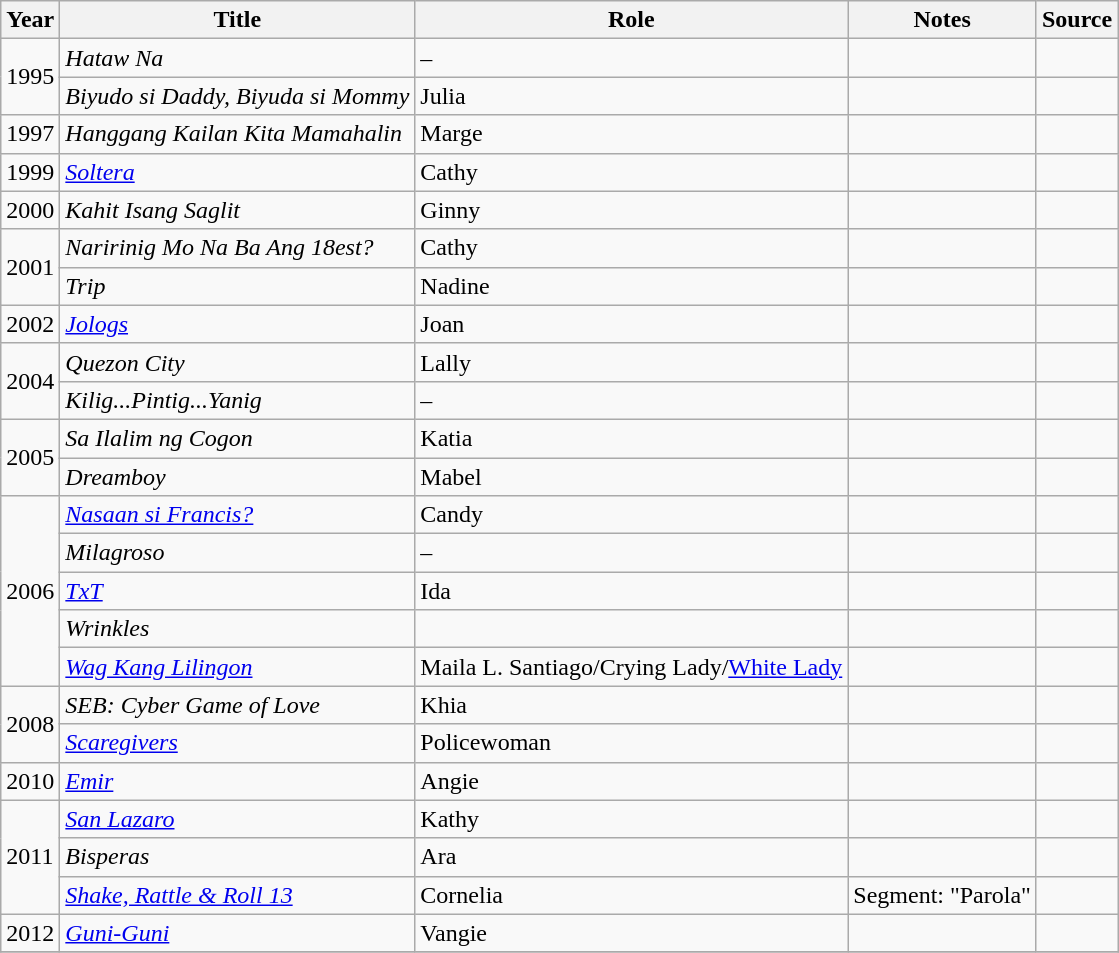<table class="wikitable sortable" >
<tr>
<th>Year</th>
<th>Title</th>
<th>Role</th>
<th class="unsortable">Notes </th>
<th class="unsortable">Source </th>
</tr>
<tr>
<td rowspan="2">1995</td>
<td><em>Hataw Na</em></td>
<td>–</td>
<td></td>
<td></td>
</tr>
<tr>
<td><em>Biyudo si Daddy, Biyuda si Mommy</em></td>
<td>Julia</td>
<td></td>
<td></td>
</tr>
<tr>
<td>1997</td>
<td><em>Hanggang Kailan Kita Mamahalin</em></td>
<td>Marge</td>
<td></td>
<td></td>
</tr>
<tr>
<td>1999</td>
<td><em><a href='#'>Soltera</a></em></td>
<td>Cathy</td>
<td></td>
<td></td>
</tr>
<tr>
<td>2000</td>
<td><em>Kahit Isang Saglit</em></td>
<td>Ginny</td>
<td></td>
<td></td>
</tr>
<tr>
<td rowspan="2">2001</td>
<td><em>Naririnig Mo Na Ba Ang 18est?</em></td>
<td>Cathy</td>
<td></td>
<td></td>
</tr>
<tr>
<td><em>Trip</em></td>
<td>Nadine</td>
<td></td>
<td></td>
</tr>
<tr>
<td>2002</td>
<td><em><a href='#'>Jologs</a></em></td>
<td>Joan</td>
<td></td>
<td></td>
</tr>
<tr>
<td rowspan="2">2004</td>
<td><em>Quezon City</em></td>
<td>Lally</td>
<td></td>
<td></td>
</tr>
<tr>
<td><em>Kilig...Pintig...Yanig</em></td>
<td>–</td>
<td></td>
<td></td>
</tr>
<tr>
<td rowspan="2">2005</td>
<td><em>Sa Ilalim ng Cogon</em></td>
<td>Katia</td>
<td></td>
<td></td>
</tr>
<tr>
<td><em>Dreamboy</em></td>
<td>Mabel</td>
<td></td>
<td></td>
</tr>
<tr>
<td rowspan="5">2006</td>
<td><em><a href='#'>Nasaan si Francis?</a></em></td>
<td>Candy</td>
<td></td>
<td></td>
</tr>
<tr>
<td><em>Milagroso</em></td>
<td>–</td>
<td></td>
<td></td>
</tr>
<tr>
<td><em><a href='#'>TxT</a></em></td>
<td>Ida</td>
<td></td>
<td></td>
</tr>
<tr>
<td><em>Wrinkles</em></td>
<td></td>
<td></td>
<td></td>
</tr>
<tr>
<td><em><a href='#'>Wag Kang Lilingon</a></em></td>
<td>Maila L. Santiago/Crying Lady/<a href='#'>White Lady</a></td>
<td></td>
<td></td>
</tr>
<tr>
<td rowspan="2">2008</td>
<td><em>SEB: Cyber Game of Love</em></td>
<td>Khia</td>
<td></td>
<td></td>
</tr>
<tr>
<td><em><a href='#'>Scaregivers</a></em></td>
<td>Policewoman</td>
<td></td>
<td></td>
</tr>
<tr>
<td>2010</td>
<td><em><a href='#'>Emir</a></em></td>
<td>Angie</td>
<td></td>
<td></td>
</tr>
<tr>
<td rowspan="3">2011</td>
<td><em><a href='#'>San Lazaro</a></em></td>
<td>Kathy</td>
<td></td>
<td></td>
</tr>
<tr>
<td><em>Bisperas</em></td>
<td>Ara</td>
<td></td>
<td></td>
</tr>
<tr>
<td><em><a href='#'>Shake, Rattle & Roll 13</a></em></td>
<td>Cornelia</td>
<td>Segment: "Parola"</td>
<td></td>
</tr>
<tr>
<td>2012</td>
<td><em><a href='#'>Guni-Guni</a></em></td>
<td>Vangie</td>
<td></td>
<td></td>
</tr>
<tr>
</tr>
</table>
